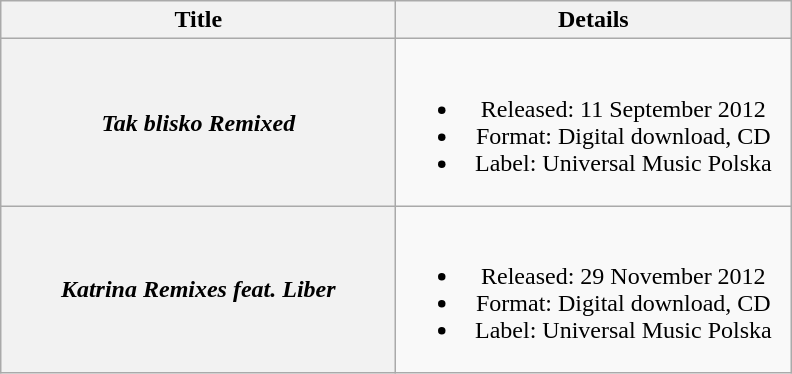<table class="wikitable plainrowheaders" style="text-align:center;">
<tr>
<th scope="col" style="width:16em;">Title</th>
<th scope="col" style="width:16em;">Details</th>
</tr>
<tr>
<th scope="row"><em>Tak blisko Remixed</em></th>
<td><br><ul><li>Released: 11 September 2012</li><li>Format: Digital download, CD</li><li>Label: Universal Music Polska</li></ul></td>
</tr>
<tr>
<th scope="row"><em>Katrina Remixes feat. Liber</em></th>
<td><br><ul><li>Released: 29 November 2012</li><li>Format: Digital download, CD</li><li>Label: Universal Music Polska</li></ul></td>
</tr>
</table>
